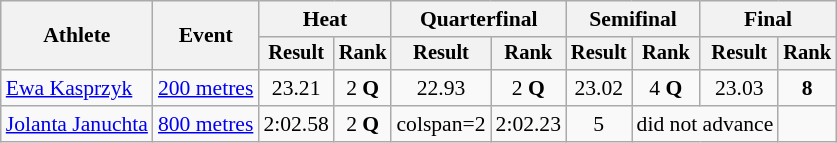<table class="wikitable" style="font-size:90%">
<tr>
<th rowspan="2">Athlete</th>
<th rowspan="2">Event</th>
<th colspan="2">Heat</th>
<th colspan="2">Quarterfinal</th>
<th colspan="2">Semifinal</th>
<th colspan="2">Final</th>
</tr>
<tr style="font-size:95%">
<th>Result</th>
<th>Rank</th>
<th>Result</th>
<th>Rank</th>
<th>Result</th>
<th>Rank</th>
<th>Result</th>
<th>Rank</th>
</tr>
<tr style=text-align:center>
<td style=text-align:left><a href='#'>Ewa Kasprzyk</a></td>
<td style=text-align:left><a href='#'>200 metres</a></td>
<td>23.21</td>
<td>2 <strong>Q</strong></td>
<td>22.93</td>
<td>2 <strong>Q</strong></td>
<td>23.02</td>
<td>4 <strong>Q</strong></td>
<td>23.03</td>
<td><strong>8</strong></td>
</tr>
<tr style=text-align:center>
<td style=text-align:left><a href='#'>Jolanta Januchta</a></td>
<td style=text-align:left><a href='#'>800 metres</a></td>
<td>2:02.58</td>
<td>2 <strong>Q</strong></td>
<td>colspan=2 </td>
<td>2:02.23</td>
<td>5</td>
<td colspan=2>did not advance</td>
</tr>
</table>
